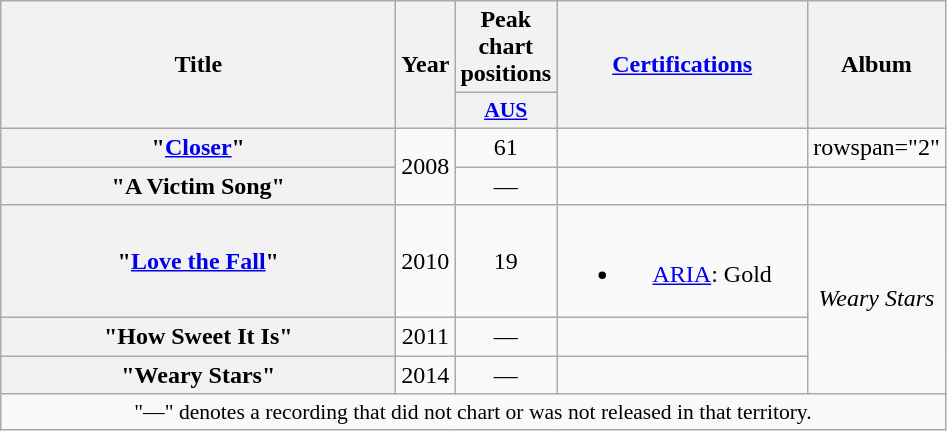<table class="wikitable plainrowheaders" style="text-align:center;" border="1">
<tr>
<th scope="col" rowspan="2" style="width:16em;">Title</th>
<th scope="col" rowspan="2">Year</th>
<th scope="col">Peak chart positions</th>
<th scope="col" rowspan="2" style="width:10em;"><a href='#'>Certifications</a></th>
<th scope="col" rowspan="2">Album</th>
</tr>
<tr>
<th scope="col" style="width:3em;font-size:90%;"><a href='#'>AUS</a><br></th>
</tr>
<tr>
<th scope="row">"<a href='#'>Closer</a>"</th>
<td rowspan="2">2008</td>
<td>61</td>
<td></td>
<td>rowspan="2" </td>
</tr>
<tr>
<th scope="row">"A Victim Song"</th>
<td>—</td>
<td></td>
</tr>
<tr>
<th scope="row">"<a href='#'>Love the Fall</a>"</th>
<td>2010</td>
<td>19</td>
<td><br><ul><li><a href='#'>ARIA</a>: Gold</li></ul></td>
<td rowspan="3"><em>Weary Stars</em></td>
</tr>
<tr>
<th scope="row">"How Sweet It Is"</th>
<td>2011</td>
<td>—</td>
<td></td>
</tr>
<tr>
<th scope="row">"Weary Stars"</th>
<td>2014</td>
<td>—</td>
<td></td>
</tr>
<tr>
<td colspan="5" style="font-size:90%">"—" denotes a recording that did not chart or was not released in that territory.</td>
</tr>
</table>
